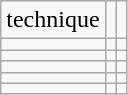<table class="wikitable">
<tr>
<td> technique</td>
<td></td>
<td></td>
</tr>
<tr>
<td></td>
<td></td>
<td></td>
</tr>
<tr>
<td></td>
<td></td>
<td></td>
</tr>
<tr>
<td></td>
<td></td>
<td></td>
</tr>
<tr>
<td></td>
<td></td>
<td></td>
</tr>
<tr>
<td></td>
<td></td>
<td></td>
</tr>
</table>
